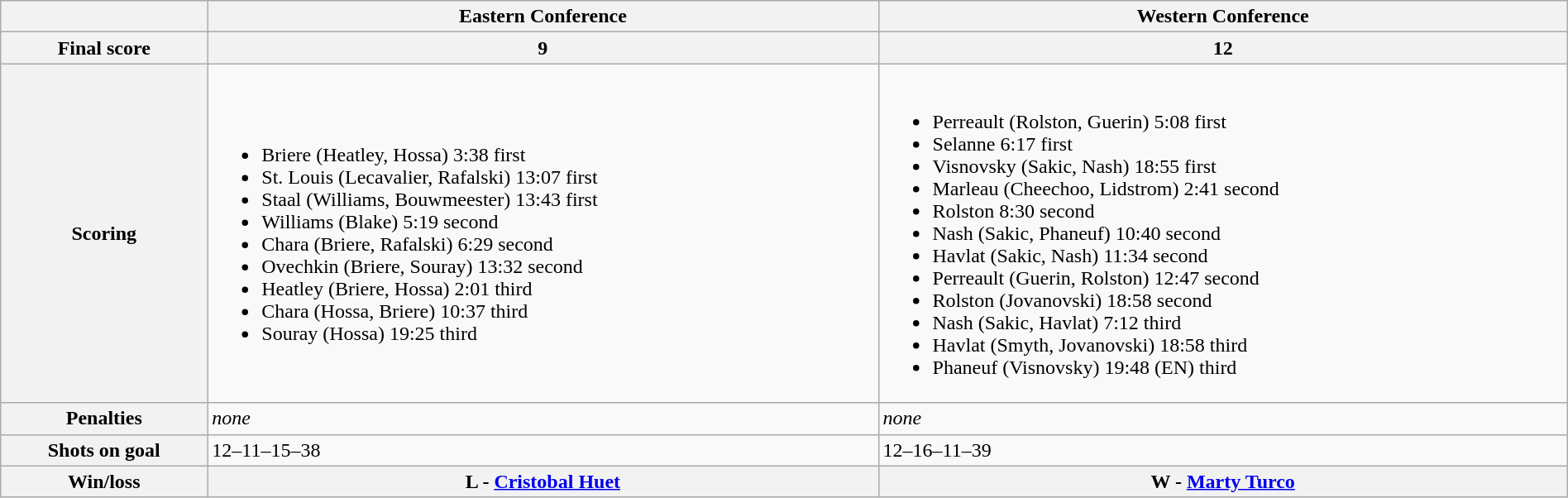<table class="wikitable" style="width:100%">
<tr>
<th></th>
<th>Eastern Conference</th>
<th>Western Conference</th>
</tr>
<tr>
<th>Final score</th>
<th>9</th>
<th>12</th>
</tr>
<tr>
<th>Scoring</th>
<td><br><ul><li>Briere (Heatley, Hossa) 3:38 first</li><li>St. Louis (Lecavalier, Rafalski) 13:07 first</li><li>Staal (Williams, Bouwmeester) 13:43 first</li><li>Williams (Blake) 5:19 second</li><li>Chara (Briere, Rafalski) 6:29 second</li><li>Ovechkin (Briere, Souray) 13:32 second</li><li>Heatley (Briere, Hossa) 2:01 third</li><li>Chara (Hossa, Briere) 10:37 third</li><li>Souray (Hossa) 19:25 third</li></ul></td>
<td><br><ul><li>Perreault (Rolston, Guerin) 5:08 first</li><li>Selanne 6:17 first</li><li>Visnovsky (Sakic, Nash) 18:55 first</li><li>Marleau (Cheechoo, Lidstrom) 2:41 second</li><li>Rolston 8:30 second</li><li>Nash (Sakic, Phaneuf) 10:40 second</li><li>Havlat (Sakic, Nash) 11:34 second</li><li>Perreault (Guerin, Rolston) 12:47 second</li><li>Rolston (Jovanovski) 18:58 second</li><li>Nash (Sakic, Havlat) 7:12 third</li><li>Havlat (Smyth, Jovanovski) 18:58 third</li><li>Phaneuf (Visnovsky) 19:48 (EN) third</li></ul></td>
</tr>
<tr>
<th>Penalties</th>
<td><em>none</em></td>
<td><em>none</em></td>
</tr>
<tr>
<th>Shots on goal</th>
<td>12–11–15–38</td>
<td>12–16–11–39</td>
</tr>
<tr>
<th>Win/loss</th>
<th><strong>L</strong> - <a href='#'>Cristobal Huet</a></th>
<th><strong>W</strong> - <a href='#'>Marty Turco</a></th>
</tr>
</table>
